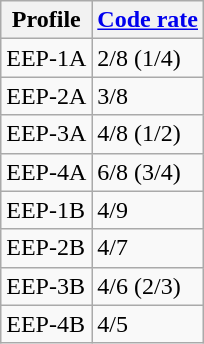<table class="wikitable sortable">
<tr>
<th class="unsortable">Profile</th>
<th><a href='#'>Code rate</a></th>
</tr>
<tr>
<td>EEP-1A</td>
<td data-sort-value=630>2/8 (1/4)</td>
</tr>
<tr>
<td>EEP-2A</td>
<td data-sort-value=945>3/8</td>
</tr>
<tr>
<td>EEP-3A</td>
<td data-sort-value=1260>4/8 (1/2)</td>
</tr>
<tr>
<td>EEP-4A</td>
<td data-sort-value=1890>6/8 (3/4)</td>
</tr>
<tr>
<td>EEP-1B</td>
<td data-sort-value=1120>4/9</td>
</tr>
<tr>
<td>EEP-2B</td>
<td data-sort-value=1440>4/7</td>
</tr>
<tr>
<td>EEP-3B</td>
<td data-sort-value=1680>4/6 (2/3)</td>
</tr>
<tr>
<td>EEP-4B</td>
<td data-sort-value=2016>4/5</td>
</tr>
</table>
